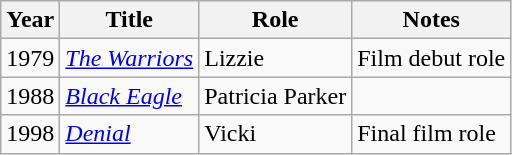<table class="wikitable sortable">
<tr>
<th>Year</th>
<th>Title</th>
<th>Role</th>
<th class="unsortable">Notes</th>
</tr>
<tr>
<td>1979</td>
<td><em><a href='#'>The Warriors</a></em></td>
<td>Lizzie</td>
<td>Film debut role</td>
</tr>
<tr>
<td>1988</td>
<td><em><a href='#'>Black Eagle</a></em></td>
<td>Patricia Parker</td>
<td></td>
</tr>
<tr>
<td>1998</td>
<td><em><a href='#'>Denial</a></em></td>
<td>Vicki</td>
<td>Final film role</td>
</tr>
</table>
